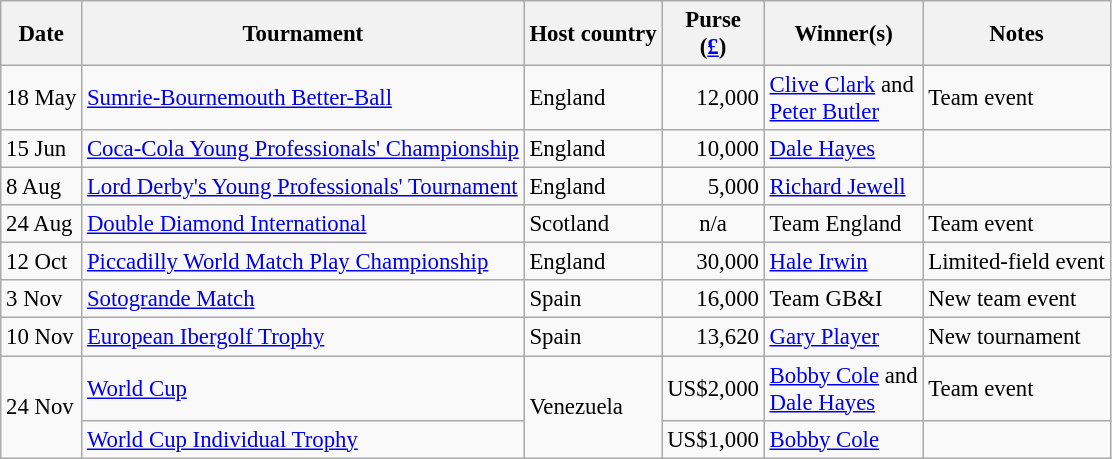<table class="wikitable" style="font-size:95%">
<tr>
<th>Date</th>
<th>Tournament</th>
<th>Host country</th>
<th>Purse<br>(<a href='#'>£</a>)</th>
<th>Winner(s)</th>
<th>Notes</th>
</tr>
<tr>
<td>18 May</td>
<td><a href='#'>Sumrie-Bournemouth Better-Ball</a></td>
<td>England</td>
<td align=right>12,000</td>
<td> <a href='#'>Clive Clark</a> and<br> <a href='#'>Peter Butler</a></td>
<td>Team event</td>
</tr>
<tr>
<td>15 Jun</td>
<td><a href='#'>Coca-Cola Young Professionals' Championship</a></td>
<td>England</td>
<td align=right>10,000</td>
<td> <a href='#'>Dale Hayes</a></td>
<td></td>
</tr>
<tr>
<td>8 Aug</td>
<td><a href='#'>Lord Derby's Young Professionals' Tournament</a></td>
<td>England</td>
<td align=right>5,000</td>
<td> <a href='#'>Richard Jewell</a></td>
<td></td>
</tr>
<tr>
<td>24 Aug</td>
<td><a href='#'>Double Diamond International</a></td>
<td>Scotland</td>
<td align=center>n/a</td>
<td> Team England</td>
<td>Team event</td>
</tr>
<tr>
<td>12 Oct</td>
<td><a href='#'>Piccadilly World Match Play Championship</a></td>
<td>England</td>
<td align=right>30,000</td>
<td> <a href='#'>Hale Irwin</a></td>
<td>Limited-field event</td>
</tr>
<tr>
<td>3 Nov</td>
<td><a href='#'>Sotogrande Match</a></td>
<td>Spain</td>
<td align=right>16,000</td>
<td> Team GB&I</td>
<td>New team event</td>
</tr>
<tr>
<td>10 Nov</td>
<td><a href='#'>European Ibergolf Trophy</a></td>
<td>Spain</td>
<td align=right>13,620</td>
<td> <a href='#'>Gary Player</a></td>
<td>New tournament</td>
</tr>
<tr>
<td rowspan=2>24 Nov</td>
<td><a href='#'>World Cup</a></td>
<td rowspan=2>Venezuela</td>
<td align=right>US$2,000</td>
<td> <a href='#'>Bobby Cole</a> and<br> <a href='#'>Dale Hayes</a></td>
<td>Team event</td>
</tr>
<tr>
<td><a href='#'>World Cup Individual Trophy</a></td>
<td align=right>US$1,000</td>
<td> <a href='#'>Bobby Cole</a></td>
<td></td>
</tr>
</table>
